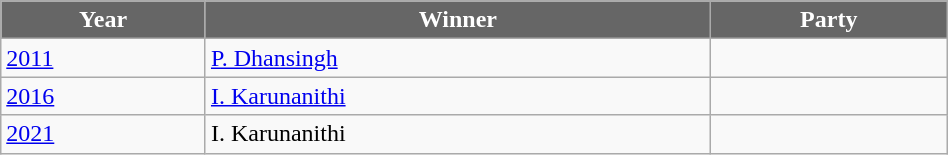<table class="wikitable sortable" width="50%">
<tr>
<th style="background-color:#666666; color:white">Year</th>
<th style="background-color:#666666; color:white">Winner</th>
<th style="background-color:#666666; color:white" colspan="2">Party</th>
</tr>
<tr>
<td><a href='#'>2011</a></td>
<td><a href='#'>P. Dhansingh</a></td>
<td></td>
</tr>
<tr>
<td><a href='#'>2016</a></td>
<td><a href='#'>I. Karunanithi</a></td>
<td></td>
</tr>
<tr>
<td><a href='#'>2021</a></td>
<td>I. Karunanithi</td>
<td></td>
</tr>
</table>
